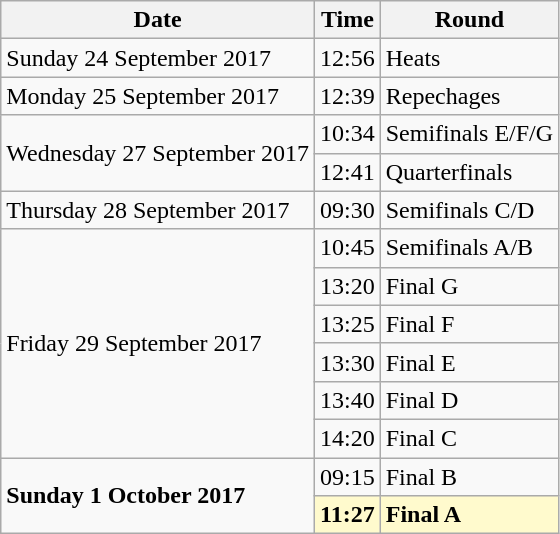<table class="wikitable">
<tr>
<th>Date</th>
<th>Time</th>
<th>Round</th>
</tr>
<tr>
<td>Sunday 24 September 2017</td>
<td>12:56</td>
<td>Heats</td>
</tr>
<tr>
<td>Monday 25 September 2017</td>
<td>12:39</td>
<td>Repechages</td>
</tr>
<tr>
<td rowspan=2>Wednesday 27 September 2017</td>
<td>10:34</td>
<td>Semifinals E/F/G</td>
</tr>
<tr>
<td>12:41</td>
<td>Quarterfinals</td>
</tr>
<tr>
<td>Thursday 28 September 2017</td>
<td>09:30</td>
<td>Semifinals C/D</td>
</tr>
<tr>
<td rowspan=6>Friday 29 September 2017</td>
<td>10:45</td>
<td>Semifinals A/B</td>
</tr>
<tr>
<td>13:20</td>
<td>Final G</td>
</tr>
<tr>
<td>13:25</td>
<td>Final F</td>
</tr>
<tr>
<td>13:30</td>
<td>Final E</td>
</tr>
<tr>
<td>13:40</td>
<td>Final D</td>
</tr>
<tr>
<td>14:20</td>
<td>Final C</td>
</tr>
<tr>
<td rowspan=2><strong>Sunday 1 October 2017</strong></td>
<td>09:15</td>
<td>Final B</td>
</tr>
<tr>
<td style=background:lemonchiffon><strong>11:27</strong></td>
<td style=background:lemonchiffon><strong>Final A</strong></td>
</tr>
</table>
